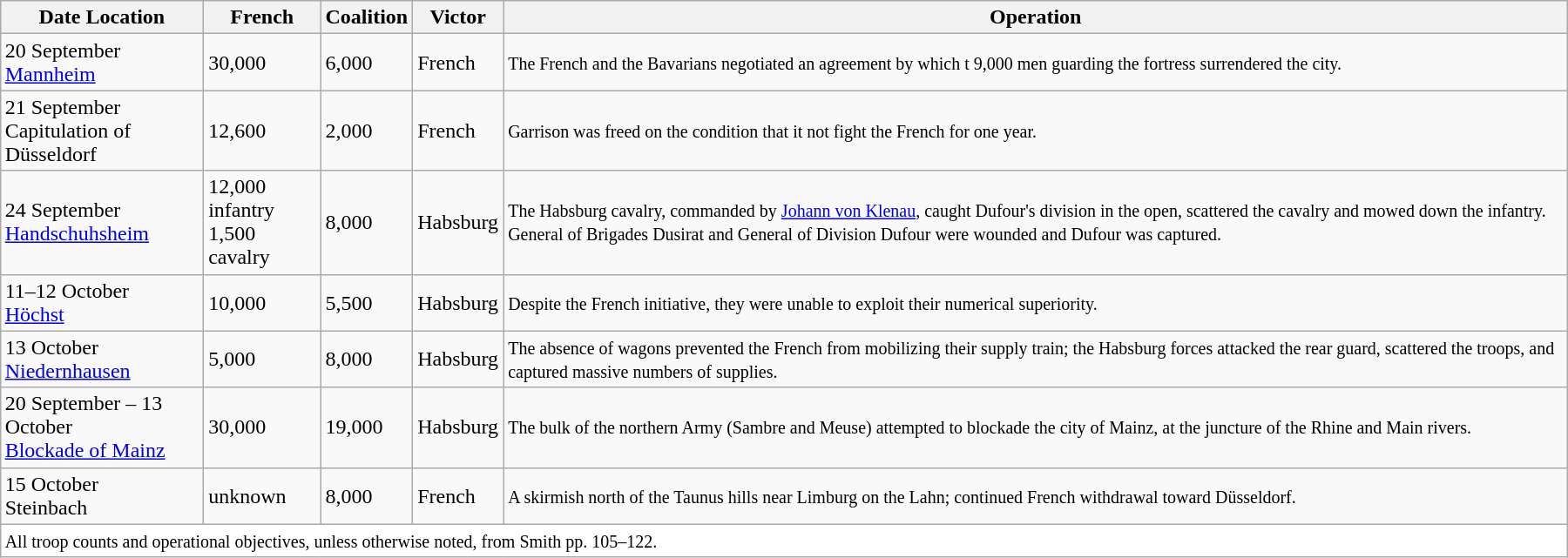<table class="wikitable"  style="width:95%; margin:auto;">
<tr>
<th>Date Location</th>
<th>French</th>
<th>Coalition</th>
<th>Victor</th>
<th>Operation</th>
</tr>
<tr>
<td>20 September <br><a href='#'>Mannheim</a></td>
<td>30,000</td>
<td>6,000</td>
<td>French</td>
<td><small>The French and the Bavarians negotiated an agreement by which t 9,000 men guarding the fortress surrendered the city.</small></td>
</tr>
<tr>
<td>21 September<br>Capitulation of Düsseldorf</td>
<td>12,600</td>
<td>2,000</td>
<td>French</td>
<td><small>Garrison was freed on the condition that it not fight the French for one year.</small></td>
</tr>
<tr>
<td>24 September <br><a href='#'>Handschuhsheim</a></td>
<td>12,000 infantry<br> 1,500 cavalry</td>
<td>8,000</td>
<td>Habsburg</td>
<td><small>The Habsburg cavalry, commanded by <a href='#'>Johann von Klenau</a>, caught Dufour's division in the open, scattered the cavalry and mowed down the infantry. General of Brigades Dusirat and General of Division Dufour were wounded and Dufour was captured.</small></td>
</tr>
<tr>
<td>11–12 October <br> <a href='#'>Höchst</a></td>
<td>10,000</td>
<td>5,500</td>
<td>Habsburg</td>
<td><small>Despite the French initiative, they were unable to exploit their numerical superiority.</small></td>
</tr>
<tr>
<td>13 October<br><a href='#'>Niedernhausen</a></td>
<td>5,000</td>
<td>8,000</td>
<td>Habsburg</td>
<td><small>The absence of wagons prevented the French from mobilizing their supply train; the Habsburg forces attacked the rear guard, scattered the troops, and captured massive numbers of supplies. </small></td>
</tr>
<tr>
<td>20 September – 13 October <br><a href='#'>Blockade of Mainz</a></td>
<td>30,000</td>
<td>19,000</td>
<td>Habsburg</td>
<td><small>The bulk of the northern Army (Sambre and Meuse) attempted to blockade the city of Mainz, at the juncture of the Rhine and Main rivers.</small></td>
</tr>
<tr>
<td>15 October <br>Steinbach</td>
<td>unknown</td>
<td>8,000</td>
<td>French</td>
<td><small>A skirmish north of the Taunus hills near Limburg on the Lahn; continued French withdrawal toward Düsseldorf.</small></td>
</tr>
<tr>
<td colspan="11" style="background:white;"><small>All troop counts and operational objectives, unless otherwise noted, from Smith pp. 105–122.</small></td>
</tr>
</table>
